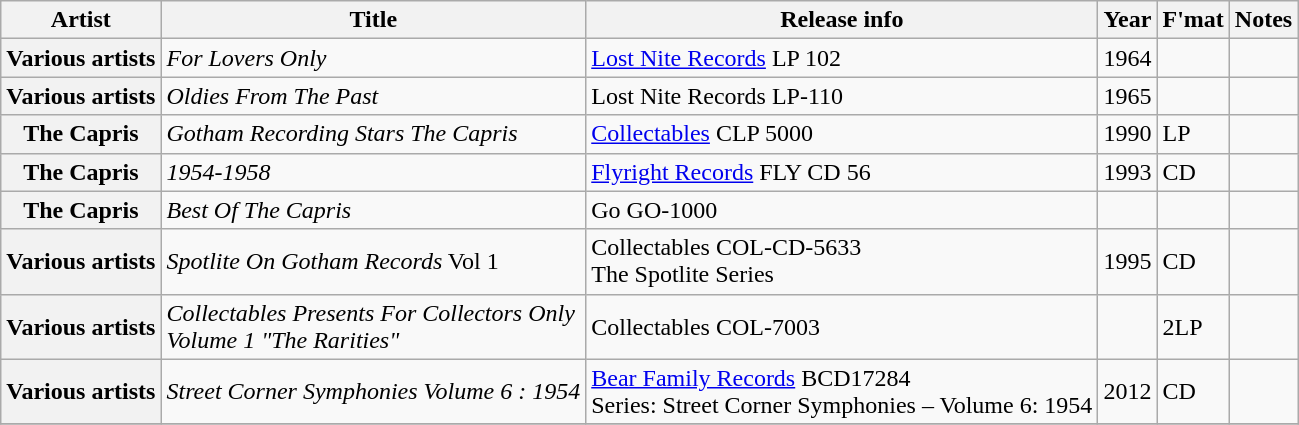<table class="wikitable plainrowheaders sortable">
<tr>
<th scope="col">Artist</th>
<th scope="col">Title</th>
<th scope="col">Release info</th>
<th scope="col">Year</th>
<th scope="col">F'mat</th>
<th scope="col" class="unsortable">Notes</th>
</tr>
<tr>
<th scope="row">Various artists</th>
<td><em>For Lovers Only</em></td>
<td><a href='#'>Lost Nite Records</a> LP 102</td>
<td>1964</td>
<td></td>
<td></td>
</tr>
<tr>
<th scope="row">Various artists</th>
<td><em>Oldies From The Past</em></td>
<td>Lost Nite Records LP-110</td>
<td>1965</td>
<td></td>
<td></td>
</tr>
<tr>
<th scope="row">The Capris</th>
<td><em>Gotham Recording Stars The Capris</em></td>
<td><a href='#'>Collectables</a> CLP 5000</td>
<td>1990</td>
<td>LP</td>
<td></td>
</tr>
<tr>
<th scope="row">The Capris</th>
<td><em>1954-1958</em></td>
<td><a href='#'>Flyright Records</a> FLY CD 56</td>
<td>1993</td>
<td>CD</td>
<td></td>
</tr>
<tr>
<th scope="row">The Capris</th>
<td><em>Best Of The Capris</em></td>
<td>Go GO-1000</td>
<td></td>
<td></td>
<td></td>
</tr>
<tr>
<th scope="row">Various artists</th>
<td><em>Spotlite On Gotham Records</em> Vol 1</td>
<td>Collectables  COL-CD-5633<br>The Spotlite Series</td>
<td>1995</td>
<td>CD</td>
<td></td>
</tr>
<tr>
<th scope="row">Various artists</th>
<td><em>Collectables Presents For Collectors Only<br>Volume 1 "The Rarities"</em></td>
<td>Collectables COL-7003</td>
<td></td>
<td>2LP</td>
<td></td>
</tr>
<tr>
<th scope="row">Various artists</th>
<td><em>Street Corner Symphonies Volume 6 : 1954</em></td>
<td><a href='#'>Bear Family Records</a> BCD17284<br>Series: Street Corner Symphonies – Volume 6: 1954</td>
<td>2012</td>
<td>CD</td>
<td></td>
</tr>
<tr>
</tr>
</table>
